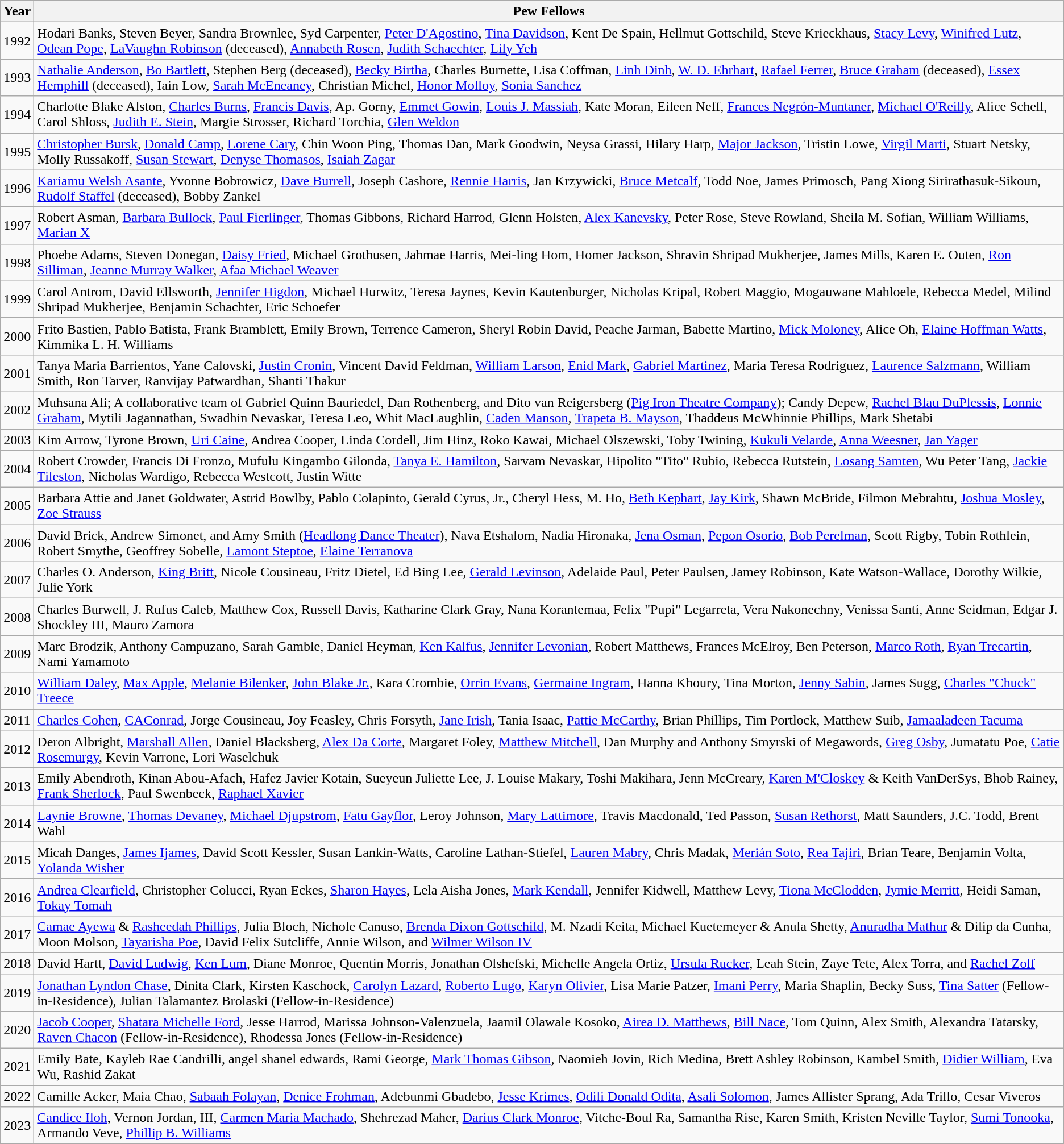<table class="wikitable sortable">
<tr>
<th>Year</th>
<th>Pew Fellows</th>
</tr>
<tr>
<td>1992</td>
<td>Hodari Banks, Steven Beyer, Sandra Brownlee, Syd Carpenter, <a href='#'>Peter D'Agostino</a>, <a href='#'>Tina Davidson</a>, Kent De Spain, Hellmut Gottschild, Steve Krieckhaus, <a href='#'>Stacy Levy</a>, <a href='#'>Winifred Lutz</a>, <a href='#'>Odean Pope</a>, <a href='#'>LaVaughn Robinson</a> (deceased), <a href='#'>Annabeth Rosen</a>, <a href='#'>Judith Schaechter</a>, <a href='#'>Lily Yeh</a></td>
</tr>
<tr>
<td>1993</td>
<td><a href='#'>Nathalie Anderson</a>, <a href='#'>Bo Bartlett</a>, Stephen Berg (deceased), <a href='#'>Becky Birtha</a>, Charles Burnette, Lisa Coffman, <a href='#'>Linh Dinh</a>, <a href='#'>W. D. Ehrhart</a>, <a href='#'>Rafael Ferrer</a>, <a href='#'>Bruce Graham</a> (deceased), <a href='#'>Essex Hemphill</a> (deceased), Iain Low, <a href='#'>Sarah McEneaney</a>, Christian Michel, <a href='#'>Honor Molloy</a>, <a href='#'>Sonia Sanchez</a></td>
</tr>
<tr>
<td>1994</td>
<td>Charlotte Blake Alston, <a href='#'>Charles Burns</a>, <a href='#'>Francis Davis</a>, Ap. Gorny, <a href='#'>Emmet Gowin</a>, <a href='#'>Louis J. Massiah</a>, Kate Moran, Eileen Neff, <a href='#'>Frances Negrón-Muntaner</a>, <a href='#'>Michael O'Reilly</a>, Alice Schell, Carol Shloss, <a href='#'>Judith E. Stein</a>, Margie Strosser, Richard Torchia, <a href='#'>Glen Weldon</a></td>
</tr>
<tr>
<td>1995</td>
<td><a href='#'>Christopher Bursk</a>, <a href='#'>Donald Camp</a>, <a href='#'>Lorene Cary</a>, Chin Woon Ping, Thomas Dan, Mark Goodwin, Neysa Grassi, Hilary Harp, <a href='#'>Major Jackson</a>, Tristin Lowe, <a href='#'>Virgil Marti</a>, Stuart Netsky, Molly Russakoff, <a href='#'>Susan Stewart</a>, <a href='#'>Denyse Thomasos</a>, <a href='#'>Isaiah Zagar</a></td>
</tr>
<tr>
<td>1996</td>
<td><a href='#'>Kariamu Welsh Asante</a>, Yvonne Bobrowicz, <a href='#'>Dave Burrell</a>, Joseph Cashore, <a href='#'>Rennie Harris</a>, Jan Krzywicki, <a href='#'>Bruce Metcalf</a>, Todd Noe, James Primosch, Pang Xiong Sirirathasuk-Sikoun, <a href='#'>Rudolf Staffel</a> (deceased), Bobby Zankel</td>
</tr>
<tr>
<td>1997</td>
<td>Robert Asman, <a href='#'>Barbara Bullock</a>, <a href='#'>Paul Fierlinger</a>, Thomas Gibbons, Richard Harrod, Glenn Holsten, <a href='#'>Alex Kanevsky</a>, Peter Rose, Steve Rowland, Sheila M. Sofian, William Williams, <a href='#'>Marian X</a></td>
</tr>
<tr>
<td>1998</td>
<td>Phoebe Adams, Steven Donegan, <a href='#'>Daisy Fried</a>, Michael Grothusen, Jahmae Harris, Mei-ling Hom, Homer Jackson, Shravin Shripad Mukherjee, James Mills, Karen E. Outen, <a href='#'>Ron Silliman</a>, <a href='#'>Jeanne Murray Walker</a>, <a href='#'>Afaa Michael Weaver</a></td>
</tr>
<tr>
<td>1999</td>
<td>Carol Antrom, David Ellsworth, <a href='#'>Jennifer Higdon</a>, Michael Hurwitz, Teresa Jaynes, Kevin Kautenburger, Nicholas Kripal, Robert Maggio, Mogauwane Mahloele, Rebecca Medel, Milind Shripad Mukherjee, Benjamin Schachter, Eric Schoefer</td>
</tr>
<tr>
<td>2000</td>
<td>Frito Bastien, Pablo Batista, Frank Bramblett, Emily Brown, Terrence Cameron, Sheryl Robin David, Peache Jarman, Babette Martino, <a href='#'>Mick Moloney</a>, Alice Oh, <a href='#'>Elaine Hoffman Watts</a>, Kimmika L. H. Williams</td>
</tr>
<tr>
<td>2001</td>
<td>Tanya Maria Barrientos, Yane Calovski, <a href='#'>Justin Cronin</a>, Vincent David Feldman, <a href='#'>William Larson</a>, <a href='#'>Enid Mark</a>, <a href='#'>Gabriel Martinez</a>, Maria Teresa Rodriguez, <a href='#'>Laurence Salzmann</a>, William Smith, Ron Tarver, Ranvijay Patwardhan, Shanti Thakur</td>
</tr>
<tr>
<td>2002</td>
<td>Muhsana Ali; A collaborative team of Gabriel Quinn Bauriedel, Dan Rothenberg, and Dito van Reigersberg (<a href='#'>Pig Iron Theatre Company</a>); Candy Depew, <a href='#'>Rachel Blau DuPlessis</a>, <a href='#'>Lonnie Graham</a>, Mytili Jagannathan, Swadhin Nevaskar, Teresa Leo, Whit MacLaughlin, <a href='#'>Caden Manson</a>, <a href='#'>Trapeta B. Mayson</a>, Thaddeus McWhinnie Phillips, Mark Shetabi</td>
</tr>
<tr>
<td>2003</td>
<td>Kim Arrow, Tyrone Brown, <a href='#'>Uri Caine</a>, Andrea Cooper, Linda Cordell, Jim Hinz, Roko Kawai, Michael Olszewski, Toby Twining, <a href='#'>Kukuli Velarde</a>, <a href='#'>Anna Weesner</a>, <a href='#'>Jan Yager</a></td>
</tr>
<tr>
<td>2004</td>
<td>Robert Crowder, Francis Di Fronzo, Mufulu Kingambo Gilonda, <a href='#'>Tanya E. Hamilton</a>, Sarvam Nevaskar, Hipolito "Tito" Rubio, Rebecca Rutstein, <a href='#'>Losang Samten</a>, Wu Peter Tang, <a href='#'>Jackie Tileston</a>, Nicholas Wardigo, Rebecca Westcott, Justin Witte</td>
</tr>
<tr>
<td>2005</td>
<td>Barbara Attie and Janet Goldwater, Astrid Bowlby, Pablo Colapinto, Gerald Cyrus, Jr., Cheryl Hess, M. Ho, <a href='#'>Beth Kephart</a>, <a href='#'>Jay Kirk</a>, Shawn McBride, Filmon Mebrahtu, <a href='#'>Joshua Mosley</a>, <a href='#'>Zoe Strauss</a></td>
</tr>
<tr>
<td>2006</td>
<td>David Brick, Andrew Simonet, and Amy Smith (<a href='#'>Headlong Dance Theater</a>), Nava Etshalom, Nadia Hironaka, <a href='#'>Jena Osman</a>, <a href='#'>Pepon Osorio</a>, <a href='#'>Bob Perelman</a>, Scott Rigby, Tobin Rothlein, Robert Smythe, Geoffrey Sobelle, <a href='#'>Lamont Steptoe</a>, <a href='#'>Elaine Terranova</a></td>
</tr>
<tr>
<td>2007</td>
<td>Charles O. Anderson, <a href='#'>King Britt</a>, Nicole Cousineau, Fritz Dietel, Ed Bing Lee, <a href='#'>Gerald Levinson</a>, Adelaide Paul, Peter Paulsen, Jamey Robinson, Kate Watson-Wallace, Dorothy Wilkie, Julie York</td>
</tr>
<tr>
<td>2008</td>
<td>Charles Burwell, J. Rufus Caleb, Matthew Cox, Russell Davis, Katharine Clark Gray, Nana Korantemaa, Felix "Pupi" Legarreta, Vera Nakonechny, Venissa Santí, Anne Seidman, Edgar J. Shockley III, Mauro Zamora</td>
</tr>
<tr>
<td>2009</td>
<td>Marc Brodzik, Anthony Campuzano, Sarah Gamble, Daniel Heyman, <a href='#'>Ken Kalfus</a>, <a href='#'>Jennifer Levonian</a>, Robert Matthews, Frances McElroy, Ben Peterson, <a href='#'>Marco Roth</a>, <a href='#'>Ryan Trecartin</a>, Nami Yamamoto</td>
</tr>
<tr>
<td>2010</td>
<td><a href='#'>William Daley</a>, <a href='#'>Max Apple</a>, <a href='#'>Melanie Bilenker</a>, <a href='#'>John Blake Jr.</a>, Kara Crombie, <a href='#'>Orrin Evans</a>, <a href='#'>Germaine Ingram</a>, Hanna Khoury, Tina Morton, <a href='#'>Jenny Sabin</a>, James Sugg, <a href='#'>Charles "Chuck" Treece</a></td>
</tr>
<tr>
<td>2011</td>
<td><a href='#'>Charles Cohen</a>, <a href='#'>CAConrad</a>, Jorge Cousineau, Joy Feasley, Chris Forsyth, <a href='#'>Jane Irish</a>, Tania Isaac, <a href='#'>Pattie McCarthy</a>, Brian Phillips, Tim Portlock, Matthew Suib, <a href='#'>Jamaaladeen Tacuma</a></td>
</tr>
<tr>
<td>2012</td>
<td>Deron Albright, <a href='#'>Marshall Allen</a>, Daniel Blacksberg, <a href='#'>Alex Da Corte</a>, Margaret Foley, <a href='#'>Matthew Mitchell</a>, Dan Murphy and Anthony Smyrski of Megawords, <a href='#'>Greg Osby</a>, Jumatatu Poe, <a href='#'>Catie Rosemurgy</a>, Kevin Varrone, Lori Waselchuk</td>
</tr>
<tr>
<td>2013</td>
<td>Emily Abendroth, Kinan Abou-Afach, Hafez Javier Kotain, Sueyeun Juliette Lee, J. Louise Makary, Toshi Makihara, Jenn McCreary, <a href='#'>Karen M'Closkey</a> & Keith VanDerSys, Bhob Rainey, <a href='#'>Frank Sherlock</a>, Paul Swenbeck, <a href='#'>Raphael Xavier</a></td>
</tr>
<tr>
<td>2014</td>
<td><a href='#'>Laynie Browne</a>, <a href='#'>Thomas Devaney</a>, <a href='#'>Michael Djupstrom</a>, <a href='#'>Fatu Gayflor</a>, Leroy Johnson, <a href='#'>Mary Lattimore</a>, Travis Macdonald, Ted Passon, <a href='#'>Susan Rethorst</a>, Matt Saunders, J.C. Todd, Brent Wahl</td>
</tr>
<tr>
<td>2015</td>
<td>Micah Danges, <a href='#'>James Ijames</a>, David Scott Kessler, Susan Lankin-Watts, Caroline Lathan-Stiefel, <a href='#'>Lauren Mabry</a>, Chris Madak, <a href='#'>Merián Soto</a>, <a href='#'>Rea Tajiri</a>, Brian Teare, Benjamin Volta, <a href='#'>Yolanda Wisher</a></td>
</tr>
<tr>
<td>2016</td>
<td><a href='#'>Andrea Clearfield</a>, Christopher Colucci, Ryan Eckes, <a href='#'>Sharon Hayes</a>, Lela Aisha Jones, <a href='#'>Mark Kendall</a>, Jennifer Kidwell, Matthew Levy, <a href='#'>Tiona McClodden</a>, <a href='#'>Jymie Merritt</a>, Heidi Saman, <a href='#'>Tokay Tomah</a></td>
</tr>
<tr>
<td>2017</td>
<td><a href='#'>Camae Ayewa</a> & <a href='#'>Rasheedah Phillips</a>, Julia Bloch, Nichole Canuso, <a href='#'>Brenda Dixon Gottschild</a>, M. Nzadi Keita, Michael Kuetemeyer & Anula Shetty, <a href='#'>Anuradha Mathur</a> & Dilip da Cunha, Moon Molson, <a href='#'>Tayarisha Poe</a>, David Felix Sutcliffe, Annie Wilson, and <a href='#'>Wilmer Wilson IV</a></td>
</tr>
<tr>
<td>2018</td>
<td>David Hartt, <a href='#'>David Ludwig</a>, <a href='#'>Ken Lum</a>, Diane Monroe, Quentin Morris, Jonathan Olshefski, Michelle Angela Ortiz, <a href='#'>Ursula Rucker</a>, Leah Stein, Zaye Tete, Alex Torra, and <a href='#'>Rachel Zolf</a></td>
</tr>
<tr>
<td>2019</td>
<td><a href='#'>Jonathan Lyndon Chase</a>, Dinita Clark, Kirsten Kaschock, <a href='#'>Carolyn Lazard</a>, <a href='#'>Roberto Lugo</a>, <a href='#'>Karyn Olivier</a>, Lisa Marie Patzer, <a href='#'>Imani Perry</a>, Maria Shaplin, Becky Suss, <a href='#'>Tina Satter</a> (Fellow-in-Residence), Julian Talamantez Brolaski (Fellow-in-Residence)</td>
</tr>
<tr>
<td>2020</td>
<td><a href='#'>Jacob Cooper</a>, <a href='#'>Shatara Michelle Ford</a>, Jesse Harrod, Marissa Johnson-Valenzuela, Jaamil Olawale Kosoko, <a href='#'>Airea D. Matthews</a>, <a href='#'>Bill Nace</a>, Tom Quinn, Alex Smith, Alexandra Tatarsky, <a href='#'>Raven Chacon</a> (Fellow-in-Residence), Rhodessa Jones (Fellow-in-Residence)</td>
</tr>
<tr>
<td>2021</td>
<td>Emily Bate, Kayleb Rae Candrilli, angel shanel edwards, Rami George, <a href='#'>Mark Thomas Gibson</a>, Naomieh Jovin, Rich Medina, Brett Ashley Robinson, Kambel Smith, <a href='#'>Didier William</a>, Eva Wu, Rashid Zakat</td>
</tr>
<tr>
<td>2022</td>
<td>Camille Acker, Maia Chao, <a href='#'>Sabaah Folayan</a>, <a href='#'>Denice Frohman</a>, Adebunmi Gbadebo, <a href='#'>Jesse Krimes</a>, <a href='#'>Odili Donald Odita</a>, <a href='#'>Asali Solomon</a>, James Allister Sprang, Ada Trillo, Cesar Viveros</td>
</tr>
<tr>
<td>2023</td>
<td><a href='#'>Candice Iloh</a>, Vernon Jordan, III, <a href='#'>Carmen Maria Machado</a>, Shehrezad Maher, <a href='#'>Darius Clark Monroe</a>, Vitche-Boul Ra, Samantha Rise, Karen Smith, Kristen Neville Taylor, <a href='#'>Sumi Tonooka</a>, Armando Veve, <a href='#'>Phillip B. Williams</a></td>
</tr>
</table>
